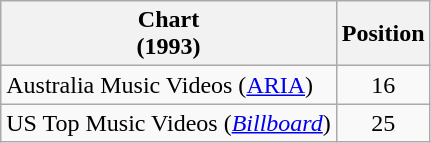<table class="wikitable" border="1">
<tr>
<th>Chart<br>(1993)</th>
<th>Position</th>
</tr>
<tr>
<td>Australia Music Videos (<a href='#'>ARIA</a>)</td>
<td align="center">16</td>
</tr>
<tr>
<td>US Top Music Videos (<em><a href='#'>Billboard</a></em>)</td>
<td align="center">25</td>
</tr>
</table>
